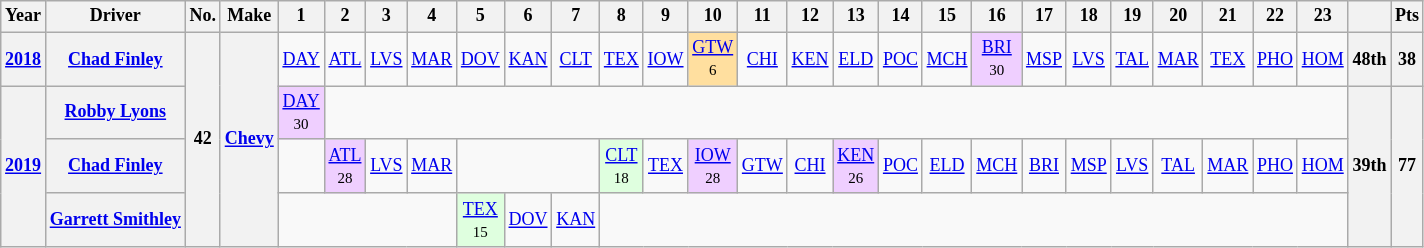<table class="wikitable" style="text-align:center; font-size:75%">
<tr>
<th>Year</th>
<th>Driver</th>
<th>No.</th>
<th>Make</th>
<th>1</th>
<th>2</th>
<th>3</th>
<th>4</th>
<th>5</th>
<th>6</th>
<th>7</th>
<th>8</th>
<th>9</th>
<th>10</th>
<th>11</th>
<th>12</th>
<th>13</th>
<th>14</th>
<th>15</th>
<th>16</th>
<th>17</th>
<th>18</th>
<th>19</th>
<th>20</th>
<th>21</th>
<th>22</th>
<th>23</th>
<th></th>
<th>Pts</th>
</tr>
<tr>
<th><a href='#'>2018</a></th>
<th><a href='#'>Chad Finley</a></th>
<th rowspan=4>42</th>
<th rowspan=4><a href='#'>Chevy</a></th>
<td><a href='#'>DAY</a></td>
<td><a href='#'>ATL</a></td>
<td><a href='#'>LVS</a></td>
<td><a href='#'>MAR</a></td>
<td><a href='#'>DOV</a></td>
<td><a href='#'>KAN</a></td>
<td><a href='#'>CLT</a></td>
<td><a href='#'>TEX</a></td>
<td><a href='#'>IOW</a></td>
<td style="background:#FFDF9F;"><a href='#'>GTW</a><br><small>6</small></td>
<td><a href='#'>CHI</a></td>
<td><a href='#'>KEN</a></td>
<td><a href='#'>ELD</a></td>
<td><a href='#'>POC</a></td>
<td><a href='#'>MCH</a></td>
<td style="background:#EFCFFF;"><a href='#'>BRI</a><br><small>30</small></td>
<td><a href='#'>MSP</a></td>
<td><a href='#'>LVS</a></td>
<td><a href='#'>TAL</a></td>
<td><a href='#'>MAR</a></td>
<td><a href='#'>TEX</a></td>
<td><a href='#'>PHO</a></td>
<td><a href='#'>HOM</a></td>
<th>48th</th>
<th>38</th>
</tr>
<tr>
<th rowspan=3><a href='#'>2019</a></th>
<th><a href='#'>Robby Lyons</a></th>
<td style="background:#EFCFFF;"><a href='#'>DAY</a><br><small>30</small></td>
<td colspan=22></td>
<th rowspan=3>39th</th>
<th rowspan=3>77</th>
</tr>
<tr>
<th><a href='#'>Chad Finley</a></th>
<td></td>
<td style="background:#EFCFFF;"><a href='#'>ATL</a><br><small>28</small></td>
<td><a href='#'>LVS</a></td>
<td><a href='#'>MAR</a></td>
<td colspan=3></td>
<td style="background:#DFFFDF;"><a href='#'>CLT</a><br><small>18</small></td>
<td><a href='#'>TEX</a></td>
<td style="background:#EFCFFF;"><a href='#'>IOW</a><br><small>28</small></td>
<td><a href='#'>GTW</a></td>
<td><a href='#'>CHI</a></td>
<td style="background:#EFCFFF;"><a href='#'>KEN</a><br><small>26</small></td>
<td><a href='#'>POC</a></td>
<td><a href='#'>ELD</a></td>
<td><a href='#'>MCH</a></td>
<td><a href='#'>BRI</a></td>
<td><a href='#'>MSP</a></td>
<td><a href='#'>LVS</a></td>
<td><a href='#'>TAL</a></td>
<td><a href='#'>MAR</a></td>
<td><a href='#'>PHO</a></td>
<td><a href='#'>HOM</a></td>
</tr>
<tr>
<th><a href='#'>Garrett Smithley</a></th>
<td colspan=4></td>
<td style="background:#DFFFDF;"><a href='#'>TEX</a><br><small>15</small></td>
<td><a href='#'>DOV</a></td>
<td><a href='#'>KAN</a></td>
<td colspan=16></td>
</tr>
</table>
